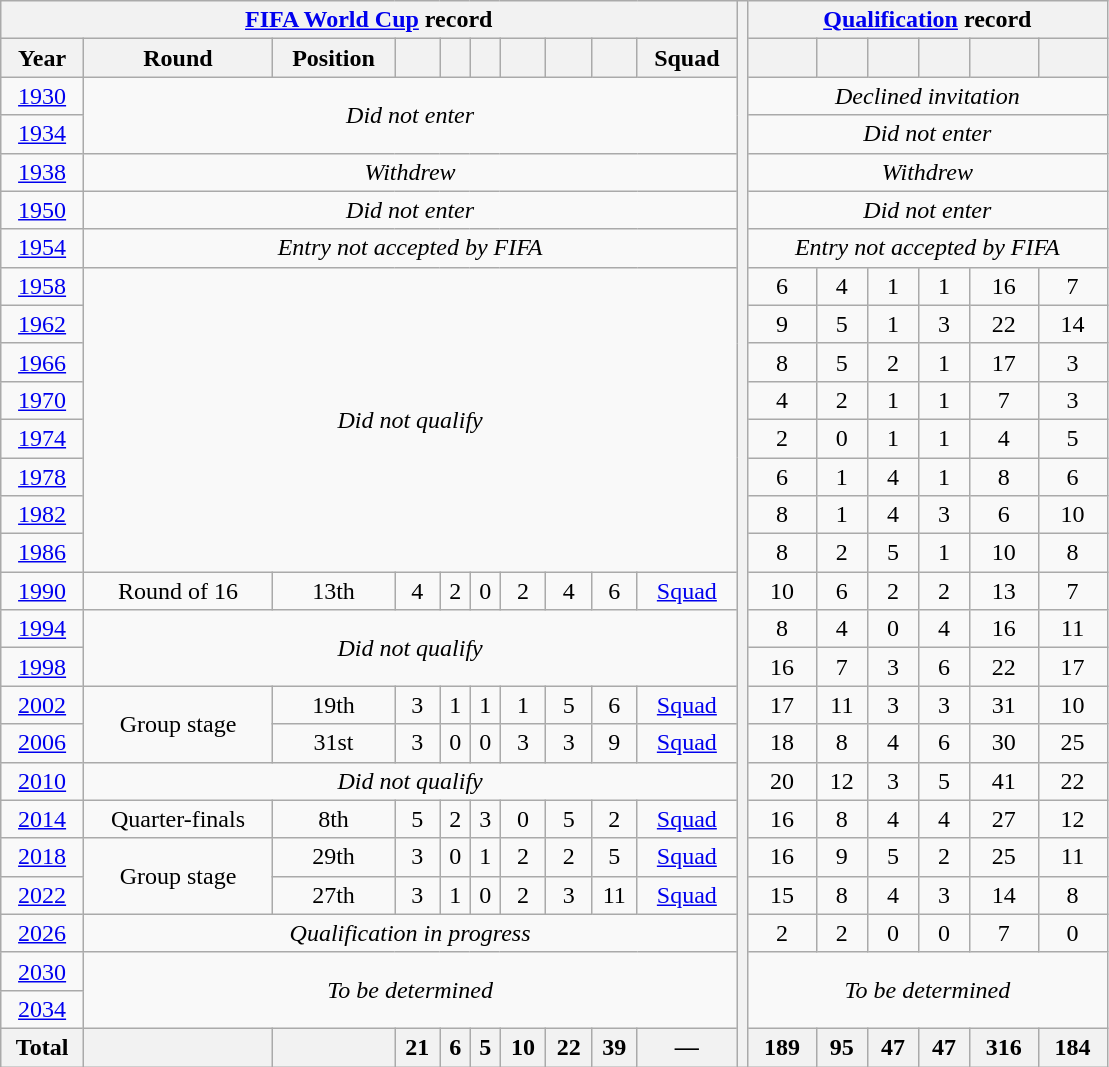<table class="wikitable" style="text-align: center;">
<tr>
<th colspan=10><a href='#'>FIFA World Cup</a> record</th>
<th width=1% rowspan=28></th>
<th colspan=7><a href='#'>Qualification</a> record</th>
</tr>
<tr>
<th>Year</th>
<th>Round</th>
<th>Position</th>
<th></th>
<th></th>
<th></th>
<th></th>
<th></th>
<th></th>
<th>Squad</th>
<th></th>
<th></th>
<th></th>
<th></th>
<th></th>
<th></th>
</tr>
<tr>
<td> <a href='#'>1930</a></td>
<td colspan=9 rowspan=2><em>Did not enter</em></td>
<td colspan=7><em>Declined invitation</em></td>
</tr>
<tr>
<td> <a href='#'>1934</a></td>
<td colspan=7><em>Did not enter</em></td>
</tr>
<tr>
<td> <a href='#'>1938</a></td>
<td colspan=9><em>Withdrew</em></td>
<td colspan=7><em>Withdrew</em></td>
</tr>
<tr>
<td> <a href='#'>1950</a></td>
<td colspan=9><em>Did not enter</em></td>
<td colspan=7><em>Did not enter</em></td>
</tr>
<tr>
<td> <a href='#'>1954</a></td>
<td colspan=9><em>Entry not accepted by FIFA</em></td>
<td colspan=7><em>Entry not accepted by FIFA</em></td>
</tr>
<tr>
<td> <a href='#'>1958</a></td>
<td colspan=9 rowspan=8><em>Did not qualify</em></td>
<td>6</td>
<td>4</td>
<td>1</td>
<td>1</td>
<td>16</td>
<td>7</td>
</tr>
<tr>
<td> <a href='#'>1962</a></td>
<td>9</td>
<td>5</td>
<td>1</td>
<td>3</td>
<td>22</td>
<td>14</td>
</tr>
<tr>
<td> <a href='#'>1966</a></td>
<td>8</td>
<td>5</td>
<td>2</td>
<td>1</td>
<td>17</td>
<td>3</td>
</tr>
<tr>
<td> <a href='#'>1970</a></td>
<td>4</td>
<td>2</td>
<td>1</td>
<td>1</td>
<td>7</td>
<td>3</td>
</tr>
<tr>
<td> <a href='#'>1974</a></td>
<td>2</td>
<td>0</td>
<td>1</td>
<td>1</td>
<td>4</td>
<td>5</td>
</tr>
<tr>
<td> <a href='#'>1978</a></td>
<td>6</td>
<td>1</td>
<td>4</td>
<td>1</td>
<td>8</td>
<td>6</td>
</tr>
<tr>
<td> <a href='#'>1982</a></td>
<td>8</td>
<td>1</td>
<td>4</td>
<td>3</td>
<td>6</td>
<td>10</td>
</tr>
<tr>
<td> <a href='#'>1986</a></td>
<td>8</td>
<td>2</td>
<td>5</td>
<td>1</td>
<td>10</td>
<td>8</td>
</tr>
<tr>
<td> <a href='#'>1990</a></td>
<td>Round of 16</td>
<td>13th</td>
<td>4</td>
<td>2</td>
<td>0</td>
<td>2</td>
<td>4</td>
<td>6</td>
<td><a href='#'>Squad</a></td>
<td>10</td>
<td>6</td>
<td>2</td>
<td>2</td>
<td>13</td>
<td>7</td>
</tr>
<tr>
<td> <a href='#'>1994</a></td>
<td colspan=9 rowspan=2><em>Did not qualify</em></td>
<td>8</td>
<td>4</td>
<td>0</td>
<td>4</td>
<td>16</td>
<td>11</td>
</tr>
<tr>
<td> <a href='#'>1998</a></td>
<td>16</td>
<td>7</td>
<td>3</td>
<td>6</td>
<td>22</td>
<td>17</td>
</tr>
<tr>
<td>  <a href='#'>2002</a></td>
<td rowspan=2>Group stage</td>
<td>19th</td>
<td>3</td>
<td>1</td>
<td>1</td>
<td>1</td>
<td>5</td>
<td>6</td>
<td><a href='#'>Squad</a></td>
<td>17</td>
<td>11</td>
<td>3</td>
<td>3</td>
<td>31</td>
<td>10</td>
</tr>
<tr>
<td> <a href='#'>2006</a></td>
<td>31st</td>
<td>3</td>
<td>0</td>
<td>0</td>
<td>3</td>
<td>3</td>
<td>9</td>
<td><a href='#'>Squad</a></td>
<td>18</td>
<td>8</td>
<td>4</td>
<td>6</td>
<td>30</td>
<td>25</td>
</tr>
<tr>
<td> <a href='#'>2010</a></td>
<td colspan=9><em>Did not qualify</em></td>
<td>20</td>
<td>12</td>
<td>3</td>
<td>5</td>
<td>41</td>
<td>22</td>
</tr>
<tr>
<td> <a href='#'>2014</a></td>
<td>Quarter-finals</td>
<td>8th</td>
<td>5</td>
<td>2</td>
<td>3</td>
<td>0</td>
<td>5</td>
<td>2</td>
<td><a href='#'>Squad</a></td>
<td>16</td>
<td>8</td>
<td>4</td>
<td>4</td>
<td>27</td>
<td>12</td>
</tr>
<tr>
<td> <a href='#'>2018</a></td>
<td rowspan=2>Group stage</td>
<td>29th</td>
<td>3</td>
<td>0</td>
<td>1</td>
<td>2</td>
<td>2</td>
<td>5</td>
<td><a href='#'>Squad</a></td>
<td>16</td>
<td>9</td>
<td>5</td>
<td>2</td>
<td>25</td>
<td>11</td>
</tr>
<tr>
<td> <a href='#'>2022</a></td>
<td>27th</td>
<td>3</td>
<td>1</td>
<td>0</td>
<td>2</td>
<td>3</td>
<td>11</td>
<td><a href='#'>Squad</a></td>
<td>15</td>
<td>8</td>
<td>4</td>
<td>3</td>
<td>14</td>
<td>8</td>
</tr>
<tr>
<td>   <a href='#'>2026</a></td>
<td colspan=9><em>Qualification in progress</em></td>
<td>2</td>
<td>2</td>
<td>0</td>
<td>0</td>
<td>7</td>
<td>0</td>
</tr>
<tr>
<td>   <a href='#'>2030</a></td>
<td colspan=9 rowspan=2><em>To be determined</em></td>
<td colspan=6 rowspan=2><em>To be determined</em></td>
</tr>
<tr>
<td> <a href='#'>2034</a></td>
</tr>
<tr>
<th>Total</th>
<th></th>
<th></th>
<th>21</th>
<th>6</th>
<th>5</th>
<th>10</th>
<th>22</th>
<th>39</th>
<th>—</th>
<th>189</th>
<th>95</th>
<th>47</th>
<th>47</th>
<th>316</th>
<th>184</th>
</tr>
</table>
